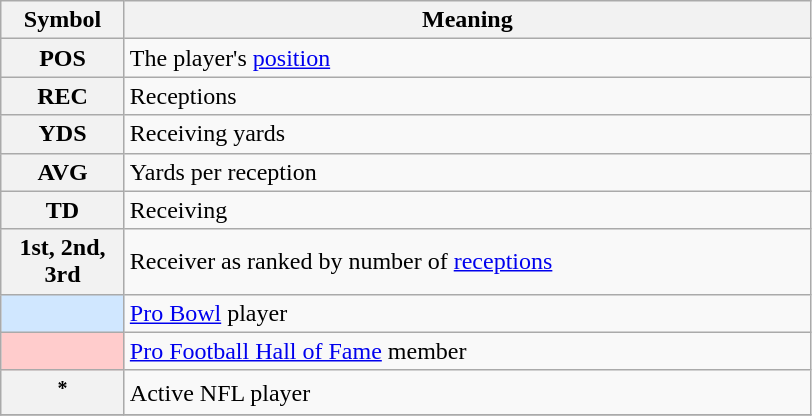<table class="plainrowheaders sortable wikitable">
<tr>
<th scope="col" style="width:75px">Symbol</th>
<th scope="col" style="width:450px">Meaning</th>
</tr>
<tr>
<th scope="row">POS</th>
<td>The player's <a href='#'>position</a></td>
</tr>
<tr>
<th scope="row">REC</th>
<td>Receptions</td>
</tr>
<tr>
<th scope="row">YDS</th>
<td>Receiving yards</td>
</tr>
<tr>
<th scope="row">AVG</th>
<td>Yards per reception</td>
</tr>
<tr>
<th scope="row">TD</th>
<td>Receiving</td>
</tr>
<tr>
<th scope="row">1st, 2nd, 3rd</th>
<td>Receiver as ranked by number of <a href='#'>receptions</a></td>
</tr>
<tr>
<td style="background-color: #D0E7FF"></td>
<td><a href='#'>Pro Bowl</a> player</td>
</tr>
<tr>
<td style="background-color: #FFCCCC"></td>
<td><a href='#'>Pro Football Hall of Fame</a> member</td>
</tr>
<tr>
<th scope="row"><sup>*</sup></th>
<td>Active NFL player</td>
</tr>
<tr>
</tr>
</table>
